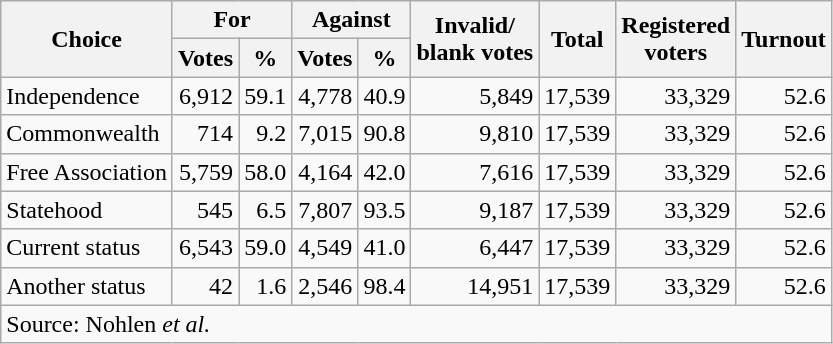<table class=wikitable style=text-align:right>
<tr>
<th rowspan=2>Choice</th>
<th colspan=2>For</th>
<th colspan=2>Against</th>
<th rowspan=2>Invalid/<br>blank votes</th>
<th rowspan=2>Total</th>
<th rowspan=2>Registered<br>voters</th>
<th rowspan=2>Turnout</th>
</tr>
<tr>
<th>Votes</th>
<th>%</th>
<th>Votes</th>
<th>%</th>
</tr>
<tr>
<td align=left>Independence</td>
<td>6,912</td>
<td>59.1</td>
<td>4,778</td>
<td>40.9</td>
<td>5,849</td>
<td>17,539</td>
<td>33,329</td>
<td>52.6</td>
</tr>
<tr>
<td align=left>Commonwealth</td>
<td>714</td>
<td>9.2</td>
<td>7,015</td>
<td>90.8</td>
<td>9,810</td>
<td>17,539</td>
<td>33,329</td>
<td>52.6</td>
</tr>
<tr>
<td align=left>Free Association</td>
<td>5,759</td>
<td>58.0</td>
<td>4,164</td>
<td>42.0</td>
<td>7,616</td>
<td>17,539</td>
<td>33,329</td>
<td>52.6</td>
</tr>
<tr>
<td align=left>Statehood</td>
<td>545</td>
<td>6.5</td>
<td>7,807</td>
<td>93.5</td>
<td>9,187</td>
<td>17,539</td>
<td>33,329</td>
<td>52.6</td>
</tr>
<tr>
<td align=left>Current status</td>
<td>6,543</td>
<td>59.0</td>
<td>4,549</td>
<td>41.0</td>
<td>6,447</td>
<td>17,539</td>
<td>33,329</td>
<td>52.6</td>
</tr>
<tr>
<td align=left>Another status</td>
<td>42</td>
<td>1.6</td>
<td>2,546</td>
<td>98.4</td>
<td>14,951</td>
<td>17,539</td>
<td>33,329</td>
<td>52.6</td>
</tr>
<tr>
<td colspan=9 align=left>Source: Nohlen <em>et al.</em></td>
</tr>
</table>
